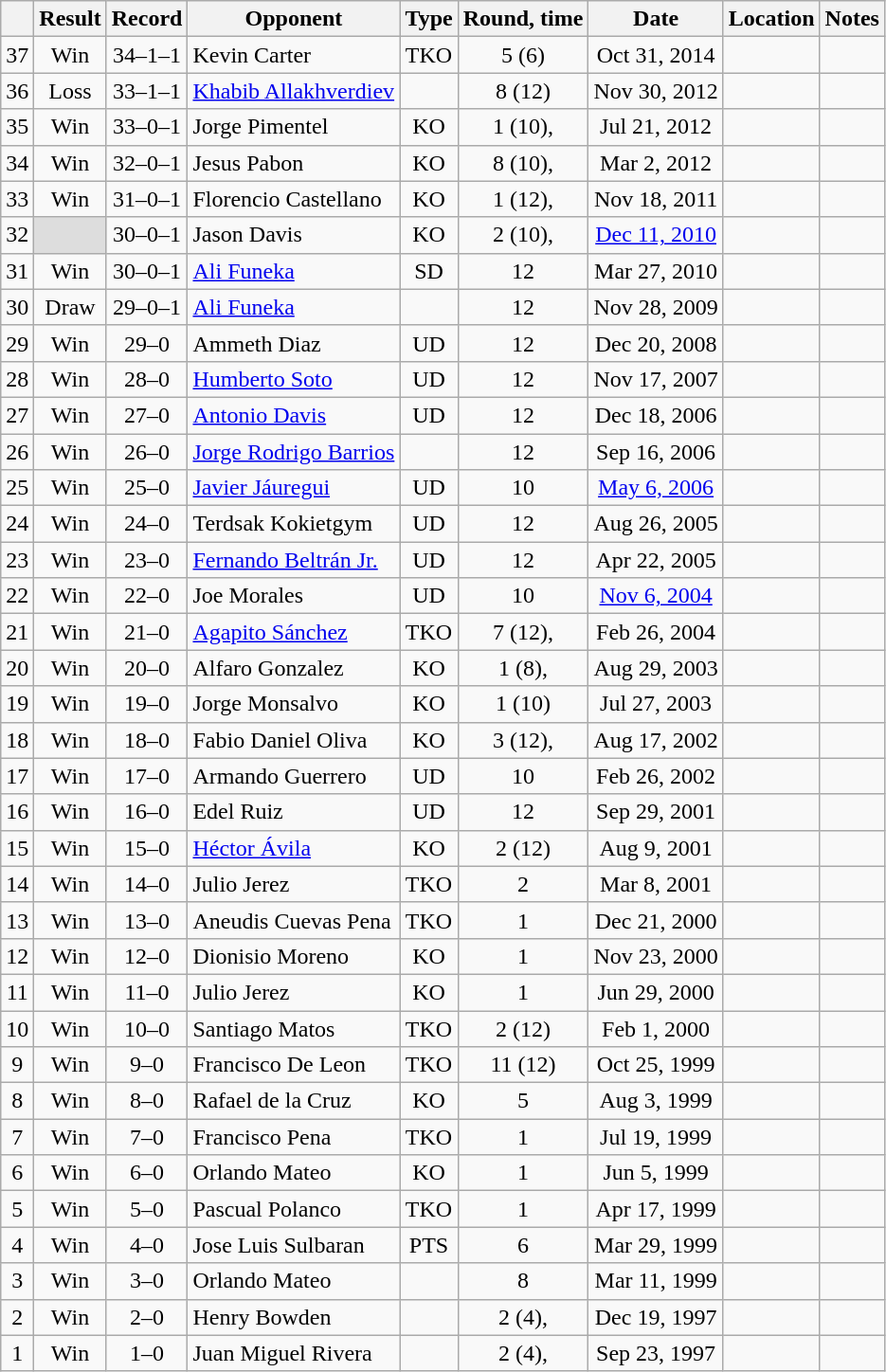<table class="wikitable" style="text-align:center">
<tr>
<th></th>
<th>Result</th>
<th>Record</th>
<th>Opponent</th>
<th>Type</th>
<th>Round, time</th>
<th>Date</th>
<th>Location</th>
<th>Notes</th>
</tr>
<tr>
<td>37</td>
<td>Win</td>
<td>34–1–1 </td>
<td style="text-align:left;">Kevin Carter</td>
<td>TKO</td>
<td>5 (6)</td>
<td>Oct 31, 2014</td>
<td style="text-align:left;"></td>
<td></td>
</tr>
<tr>
<td>36</td>
<td>Loss</td>
<td>33–1–1 </td>
<td style="text-align:left;"><a href='#'>Khabib Allakhverdiev</a></td>
<td></td>
<td>8 (12)</td>
<td>Nov 30, 2012</td>
<td style="text-align:left;"></td>
<td style="text-align:left;"></td>
</tr>
<tr>
<td>35</td>
<td>Win</td>
<td>33–0–1 </td>
<td style="text-align:left;">Jorge Pimentel</td>
<td>KO</td>
<td>1 (10), </td>
<td>Jul 21, 2012</td>
<td style="text-align:left;"></td>
<td style="text-align:left;"></td>
</tr>
<tr>
<td>34</td>
<td>Win</td>
<td>32–0–1 </td>
<td style="text-align:left;">Jesus Pabon</td>
<td>KO</td>
<td>8 (10), </td>
<td>Mar 2, 2012</td>
<td style="text-align:left;"></td>
<td style="text-align:left;"></td>
</tr>
<tr>
<td>33</td>
<td>Win</td>
<td>31–0–1 </td>
<td style="text-align:left;">Florencio Castellano</td>
<td>KO</td>
<td>1 (12), </td>
<td>Nov 18, 2011</td>
<td style="text-align:left;"></td>
<td style="text-align:left;"></td>
</tr>
<tr>
<td>32</td>
<td style="background:#DDD"></td>
<td>30–0–1 </td>
<td style="text-align:left;">Jason Davis</td>
<td>KO</td>
<td>2 (10), </td>
<td><a href='#'>Dec 11, 2010</a></td>
<td style="text-align:left;"></td>
<td style="text-align:left;"></td>
</tr>
<tr>
<td>31</td>
<td>Win</td>
<td>30–0–1</td>
<td style="text-align:left;"><a href='#'>Ali Funeka</a></td>
<td>SD</td>
<td>12</td>
<td>Mar 27, 2010</td>
<td style="text-align:left;"></td>
<td></td>
</tr>
<tr>
<td>30</td>
<td>Draw</td>
<td>29–0–1</td>
<td style="text-align:left;"><a href='#'>Ali Funeka</a></td>
<td></td>
<td>12</td>
<td>Nov 28, 2009</td>
<td style="text-align:left;"></td>
<td style="text-align:left;"></td>
</tr>
<tr>
<td>29</td>
<td>Win</td>
<td>29–0</td>
<td style="text-align:left;">Ammeth Diaz</td>
<td>UD</td>
<td>12</td>
<td>Dec 20, 2008</td>
<td style="text-align:left;"></td>
<td style="text-align:left;"></td>
</tr>
<tr>
<td>28</td>
<td>Win</td>
<td>28–0</td>
<td style="text-align:left;"><a href='#'>Humberto Soto</a></td>
<td>UD</td>
<td>12</td>
<td>Nov 17, 2007</td>
<td style="text-align:left;"></td>
<td style="text-align:left;"></td>
</tr>
<tr>
<td>27</td>
<td>Win</td>
<td>27–0</td>
<td style="text-align:left;"><a href='#'>Antonio Davis</a></td>
<td>UD</td>
<td>12</td>
<td>Dec 18, 2006</td>
<td style="text-align:left;"></td>
<td style="text-align:left;"></td>
</tr>
<tr>
<td>26</td>
<td>Win</td>
<td>26–0</td>
<td style="text-align:left;"><a href='#'>Jorge Rodrigo Barrios</a></td>
<td></td>
<td>12</td>
<td>Sep 16, 2006</td>
<td style="text-align:left;"></td>
<td style="text-align:left;"></td>
</tr>
<tr>
<td>25</td>
<td>Win</td>
<td>25–0</td>
<td style="text-align:left;"><a href='#'>Javier Jáuregui</a></td>
<td>UD</td>
<td>10</td>
<td><a href='#'>May 6, 2006</a></td>
<td style="text-align:left;"></td>
<td></td>
</tr>
<tr>
<td>24</td>
<td>Win</td>
<td>24–0</td>
<td style="text-align:left;">Terdsak Kokietgym</td>
<td>UD</td>
<td>12</td>
<td>Aug 26, 2005</td>
<td style="text-align:left;"></td>
<td></td>
</tr>
<tr>
<td>23</td>
<td>Win</td>
<td>23–0</td>
<td style="text-align:left;"><a href='#'>Fernando Beltrán Jr.</a></td>
<td>UD</td>
<td>12</td>
<td>Apr 22, 2005</td>
<td style="text-align:left;"></td>
<td style="text-align:left;"></td>
</tr>
<tr>
<td>22</td>
<td>Win</td>
<td>22–0</td>
<td style="text-align:left;">Joe Morales</td>
<td>UD</td>
<td>10</td>
<td><a href='#'>Nov 6, 2004</a></td>
<td style="text-align:left;"></td>
<td></td>
</tr>
<tr>
<td>21</td>
<td>Win</td>
<td>21–0</td>
<td style="text-align:left;"><a href='#'>Agapito Sánchez</a></td>
<td>TKO</td>
<td>7 (12), </td>
<td>Feb 26, 2004</td>
<td style="text-align:left;"></td>
<td style="text-align:left;"></td>
</tr>
<tr>
<td>20</td>
<td>Win</td>
<td>20–0</td>
<td style="text-align:left;">Alfaro Gonzalez</td>
<td>KO</td>
<td>1 (8), </td>
<td>Aug 29, 2003</td>
<td style="text-align:left;"></td>
<td></td>
</tr>
<tr>
<td>19</td>
<td>Win</td>
<td>19–0</td>
<td style="text-align:left;">Jorge Monsalvo</td>
<td>KO</td>
<td>1 (10)</td>
<td>Jul 27, 2003</td>
<td style="text-align:left;"></td>
<td></td>
</tr>
<tr>
<td>18</td>
<td>Win</td>
<td>18–0</td>
<td style="text-align:left;">Fabio Daniel Oliva</td>
<td>KO</td>
<td>3 (12), </td>
<td>Aug 17, 2002</td>
<td style="text-align:left;"></td>
<td style="text-align:left;"></td>
</tr>
<tr>
<td>17</td>
<td>Win</td>
<td>17–0</td>
<td style="text-align:left;">Armando Guerrero</td>
<td>UD</td>
<td>10</td>
<td>Feb 26, 2002</td>
<td style="text-align:left;"></td>
<td></td>
</tr>
<tr>
<td>16</td>
<td>Win</td>
<td>16–0</td>
<td style="text-align:left;">Edel Ruiz</td>
<td>UD</td>
<td>12</td>
<td>Sep 29, 2001</td>
<td style="text-align:left;"></td>
<td style="text-align:left;"></td>
</tr>
<tr>
<td>15</td>
<td>Win</td>
<td>15–0</td>
<td style="text-align:left;"><a href='#'>Héctor Ávila</a></td>
<td>KO</td>
<td>2 (12)</td>
<td>Aug 9, 2001</td>
<td style="text-align:left;"></td>
<td style="text-align:left;"></td>
</tr>
<tr>
<td>14</td>
<td>Win</td>
<td>14–0</td>
<td style="text-align:left;">Julio Jerez</td>
<td>TKO</td>
<td>2</td>
<td>Mar 8, 2001</td>
<td style="text-align:left;"></td>
<td></td>
</tr>
<tr>
<td>13</td>
<td>Win</td>
<td>13–0</td>
<td style="text-align:left;">Aneudis Cuevas Pena</td>
<td>TKO</td>
<td>1</td>
<td>Dec 21, 2000</td>
<td style="text-align:left;"></td>
<td></td>
</tr>
<tr>
<td>12</td>
<td>Win</td>
<td>12–0</td>
<td style="text-align:left;">Dionisio Moreno</td>
<td>KO</td>
<td>1</td>
<td>Nov 23, 2000</td>
<td style="text-align:left;"></td>
<td></td>
</tr>
<tr>
<td>11</td>
<td>Win</td>
<td>11–0</td>
<td style="text-align:left;">Julio Jerez</td>
<td>KO</td>
<td>1</td>
<td>Jun 29, 2000</td>
<td style="text-align:left;"></td>
<td></td>
</tr>
<tr>
<td>10</td>
<td>Win</td>
<td>10–0</td>
<td style="text-align:left;">Santiago Matos</td>
<td>TKO</td>
<td>2 (12)</td>
<td>Feb 1, 2000</td>
<td style="text-align:left;"></td>
<td style="text-align:left;"></td>
</tr>
<tr>
<td>9</td>
<td>Win</td>
<td>9–0</td>
<td style="text-align:left;">Francisco De Leon</td>
<td>TKO</td>
<td>11 (12)</td>
<td>Oct 25, 1999</td>
<td style="text-align:left;"></td>
<td style="text-align:left;"></td>
</tr>
<tr>
<td>8</td>
<td>Win</td>
<td>8–0</td>
<td style="text-align:left;">Rafael de la Cruz</td>
<td>KO</td>
<td>5</td>
<td>Aug 3, 1999</td>
<td style="text-align:left;"></td>
<td></td>
</tr>
<tr>
<td>7</td>
<td>Win</td>
<td>7–0</td>
<td style="text-align:left;">Francisco Pena</td>
<td>TKO</td>
<td>1</td>
<td>Jul 19, 1999</td>
<td style="text-align:left;"></td>
<td></td>
</tr>
<tr>
<td>6</td>
<td>Win</td>
<td>6–0</td>
<td style="text-align:left;">Orlando Mateo</td>
<td>KO</td>
<td>1</td>
<td>Jun 5, 1999</td>
<td style="text-align:left;"></td>
<td></td>
</tr>
<tr>
<td>5</td>
<td>Win</td>
<td>5–0</td>
<td style="text-align:left;">Pascual Polanco</td>
<td>TKO</td>
<td>1</td>
<td>Apr 17, 1999</td>
<td style="text-align:left;"></td>
<td></td>
</tr>
<tr>
<td>4</td>
<td>Win</td>
<td>4–0</td>
<td style="text-align:left;">Jose Luis Sulbaran</td>
<td>PTS</td>
<td>6</td>
<td>Mar 29, 1999</td>
<td style="text-align:left;"></td>
<td></td>
</tr>
<tr>
<td>3</td>
<td>Win</td>
<td>3–0</td>
<td style="text-align:left;">Orlando Mateo</td>
<td></td>
<td>8</td>
<td>Mar 11, 1999</td>
<td style="text-align:left;"></td>
<td></td>
</tr>
<tr>
<td>2</td>
<td>Win</td>
<td>2–0</td>
<td style="text-align:left;">Henry Bowden</td>
<td></td>
<td>2 (4), </td>
<td>Dec 19, 1997</td>
<td style="text-align:left;"></td>
<td></td>
</tr>
<tr>
<td>1</td>
<td>Win</td>
<td>1–0</td>
<td style="text-align:left;">Juan Miguel Rivera</td>
<td></td>
<td>2 (4), </td>
<td>Sep 23, 1997</td>
<td style="text-align:left;"></td>
<td></td>
</tr>
</table>
